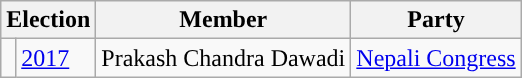<table class="wikitable">
<tr>
<th colspan="2">Election</th>
<th>Member</th>
<th>Party</th>
</tr>
<tr>
<td style="background-color:"></td>
<td><a href='#'>2017</a></td>
<td>Prakash Chandra Dawadi</td>
<td><a href='#'>Nepali Congress</a></td>
</tr>
</table>
